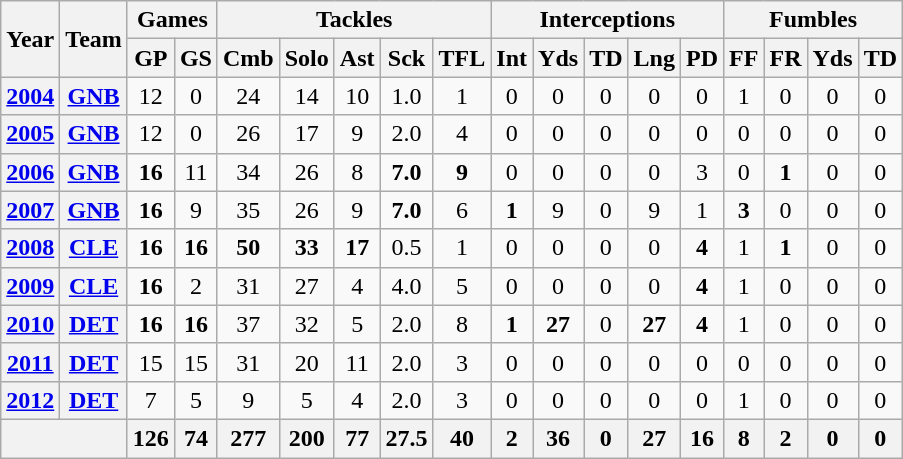<table class="wikitable" style="text-align:center">
<tr>
<th rowspan="2">Year</th>
<th rowspan="2">Team</th>
<th colspan="2">Games</th>
<th colspan="5">Tackles</th>
<th colspan="5">Interceptions</th>
<th colspan="4">Fumbles</th>
</tr>
<tr>
<th>GP</th>
<th>GS</th>
<th>Cmb</th>
<th>Solo</th>
<th>Ast</th>
<th>Sck</th>
<th>TFL</th>
<th>Int</th>
<th>Yds</th>
<th>TD</th>
<th>Lng</th>
<th>PD</th>
<th>FF</th>
<th>FR</th>
<th>Yds</th>
<th>TD</th>
</tr>
<tr>
<th><a href='#'>2004</a></th>
<th><a href='#'>GNB</a></th>
<td>12</td>
<td>0</td>
<td>24</td>
<td>14</td>
<td>10</td>
<td>1.0</td>
<td>1</td>
<td>0</td>
<td>0</td>
<td>0</td>
<td>0</td>
<td>0</td>
<td>1</td>
<td>0</td>
<td>0</td>
<td>0</td>
</tr>
<tr>
<th><a href='#'>2005</a></th>
<th><a href='#'>GNB</a></th>
<td>12</td>
<td>0</td>
<td>26</td>
<td>17</td>
<td>9</td>
<td>2.0</td>
<td>4</td>
<td>0</td>
<td>0</td>
<td>0</td>
<td>0</td>
<td>0</td>
<td>0</td>
<td>0</td>
<td>0</td>
<td>0</td>
</tr>
<tr>
<th><a href='#'>2006</a></th>
<th><a href='#'>GNB</a></th>
<td><strong>16</strong></td>
<td>11</td>
<td>34</td>
<td>26</td>
<td>8</td>
<td><strong>7.0</strong></td>
<td><strong>9</strong></td>
<td>0</td>
<td>0</td>
<td>0</td>
<td>0</td>
<td>3</td>
<td>0</td>
<td><strong>1</strong></td>
<td>0</td>
<td>0</td>
</tr>
<tr>
<th><a href='#'>2007</a></th>
<th><a href='#'>GNB</a></th>
<td><strong>16</strong></td>
<td>9</td>
<td>35</td>
<td>26</td>
<td>9</td>
<td><strong>7.0</strong></td>
<td>6</td>
<td><strong>1</strong></td>
<td>9</td>
<td>0</td>
<td>9</td>
<td>1</td>
<td><strong>3</strong></td>
<td>0</td>
<td>0</td>
<td>0</td>
</tr>
<tr>
<th><a href='#'>2008</a></th>
<th><a href='#'>CLE</a></th>
<td><strong>16</strong></td>
<td><strong>16</strong></td>
<td><strong>50</strong></td>
<td><strong>33</strong></td>
<td><strong>17</strong></td>
<td>0.5</td>
<td>1</td>
<td>0</td>
<td>0</td>
<td>0</td>
<td>0</td>
<td><strong>4</strong></td>
<td>1</td>
<td><strong>1</strong></td>
<td>0</td>
<td>0</td>
</tr>
<tr>
<th><a href='#'>2009</a></th>
<th><a href='#'>CLE</a></th>
<td><strong>16</strong></td>
<td>2</td>
<td>31</td>
<td>27</td>
<td>4</td>
<td>4.0</td>
<td>5</td>
<td>0</td>
<td>0</td>
<td>0</td>
<td>0</td>
<td><strong>4</strong></td>
<td>1</td>
<td>0</td>
<td>0</td>
<td>0</td>
</tr>
<tr>
<th><a href='#'>2010</a></th>
<th><a href='#'>DET</a></th>
<td><strong>16</strong></td>
<td><strong>16</strong></td>
<td>37</td>
<td>32</td>
<td>5</td>
<td>2.0</td>
<td>8</td>
<td><strong>1</strong></td>
<td><strong>27</strong></td>
<td>0</td>
<td><strong>27</strong></td>
<td><strong>4</strong></td>
<td>1</td>
<td>0</td>
<td>0</td>
<td>0</td>
</tr>
<tr>
<th><a href='#'>2011</a></th>
<th><a href='#'>DET</a></th>
<td>15</td>
<td>15</td>
<td>31</td>
<td>20</td>
<td>11</td>
<td>2.0</td>
<td>3</td>
<td>0</td>
<td>0</td>
<td>0</td>
<td>0</td>
<td>0</td>
<td>0</td>
<td>0</td>
<td>0</td>
<td>0</td>
</tr>
<tr>
<th><a href='#'>2012</a></th>
<th><a href='#'>DET</a></th>
<td>7</td>
<td>5</td>
<td>9</td>
<td>5</td>
<td>4</td>
<td>2.0</td>
<td>3</td>
<td>0</td>
<td>0</td>
<td>0</td>
<td>0</td>
<td>0</td>
<td>1</td>
<td>0</td>
<td>0</td>
<td>0</td>
</tr>
<tr>
<th colspan="2"></th>
<th>126</th>
<th>74</th>
<th>277</th>
<th>200</th>
<th>77</th>
<th>27.5</th>
<th>40</th>
<th>2</th>
<th>36</th>
<th>0</th>
<th>27</th>
<th>16</th>
<th>8</th>
<th>2</th>
<th>0</th>
<th>0</th>
</tr>
</table>
